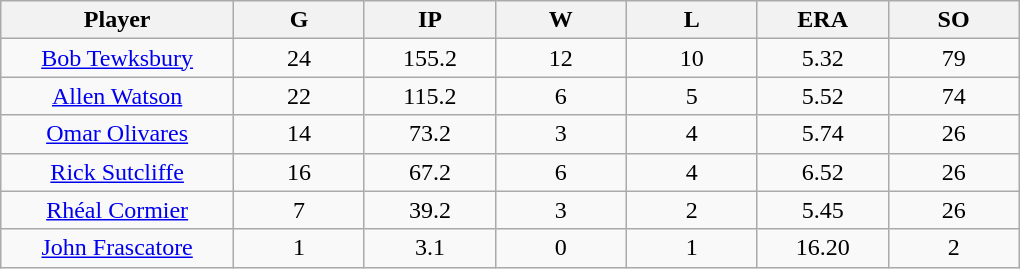<table class="wikitable sortable">
<tr>
<th bgcolor="#DDDDFF" width="16%">Player</th>
<th bgcolor="#DDDDFF" width="9%">G</th>
<th bgcolor="#DDDDFF" width="9%">IP</th>
<th bgcolor="#DDDDFF" width="9%">W</th>
<th bgcolor="#DDDDFF" width="9%">L</th>
<th bgcolor="#DDDDFF" width="9%">ERA</th>
<th bgcolor="#DDDDFF" width="9%">SO</th>
</tr>
<tr align="center">
<td><a href='#'>Bob Tewksbury</a></td>
<td>24</td>
<td>155.2</td>
<td>12</td>
<td>10</td>
<td>5.32</td>
<td>79</td>
</tr>
<tr align=center>
<td><a href='#'>Allen Watson</a></td>
<td>22</td>
<td>115.2</td>
<td>6</td>
<td>5</td>
<td>5.52</td>
<td>74</td>
</tr>
<tr align=center>
<td><a href='#'>Omar Olivares</a></td>
<td>14</td>
<td>73.2</td>
<td>3</td>
<td>4</td>
<td>5.74</td>
<td>26</td>
</tr>
<tr align=center>
<td><a href='#'>Rick Sutcliffe</a></td>
<td>16</td>
<td>67.2</td>
<td>6</td>
<td>4</td>
<td>6.52</td>
<td>26</td>
</tr>
<tr align=center>
<td><a href='#'>Rhéal Cormier</a></td>
<td>7</td>
<td>39.2</td>
<td>3</td>
<td>2</td>
<td>5.45</td>
<td>26</td>
</tr>
<tr align=center>
<td><a href='#'>John Frascatore</a></td>
<td>1</td>
<td>3.1</td>
<td>0</td>
<td>1</td>
<td>16.20</td>
<td>2</td>
</tr>
</table>
